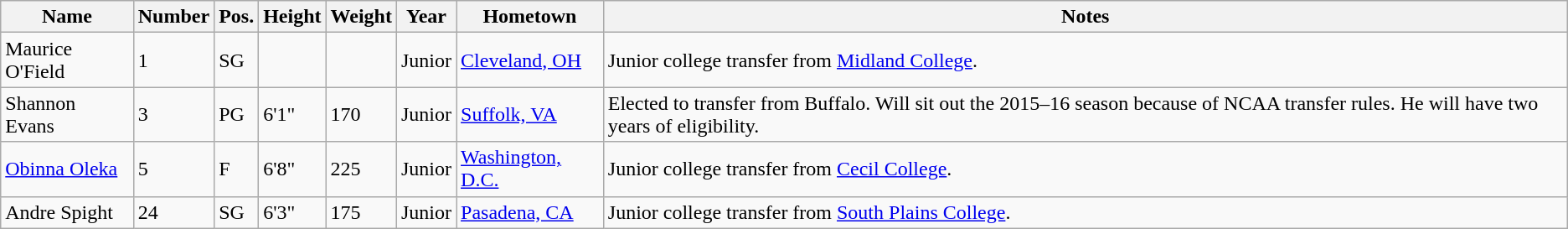<table class="wikitable sortable" border="1">
<tr>
<th>Name</th>
<th>Number</th>
<th>Pos.</th>
<th>Height</th>
<th>Weight</th>
<th>Year</th>
<th>Hometown</th>
<th class="unsortable">Notes</th>
</tr>
<tr>
<td sortname>Maurice O'Field</td>
<td>1</td>
<td>SG</td>
<td></td>
<td></td>
<td>Junior</td>
<td><a href='#'>Cleveland, OH</a></td>
<td>Junior college transfer from <a href='#'>Midland College</a>.</td>
</tr>
<tr>
<td sortname>Shannon Evans</td>
<td>3</td>
<td>PG</td>
<td>6'1"</td>
<td>170</td>
<td>Junior</td>
<td><a href='#'>Suffolk, VA</a></td>
<td>Elected to transfer from Buffalo. Will sit out the 2015–16 season because of NCAA transfer rules. He will have two years of eligibility.</td>
</tr>
<tr>
<td sortname><a href='#'>Obinna Oleka</a></td>
<td>5</td>
<td>F</td>
<td>6'8"</td>
<td>225</td>
<td>Junior</td>
<td><a href='#'>Washington, D.C.</a></td>
<td>Junior college transfer from <a href='#'>Cecil College</a>.</td>
</tr>
<tr>
<td sortname>Andre Spight</td>
<td>24</td>
<td>SG</td>
<td>6'3"</td>
<td>175</td>
<td>Junior</td>
<td><a href='#'>Pasadena, CA</a></td>
<td>Junior college transfer from <a href='#'>South Plains College</a>.</td>
</tr>
</table>
